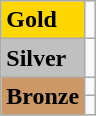<table class="wikitable">
<tr>
<td bgcolor="gold"><strong>Gold</strong></td>
<td></td>
</tr>
<tr>
<td bgcolor="silver"><strong>Silver</strong></td>
<td></td>
</tr>
<tr>
<td rowspan="2" bgcolor="#cc9966"><strong>Bronze</strong></td>
<td></td>
</tr>
<tr>
<td></td>
</tr>
</table>
